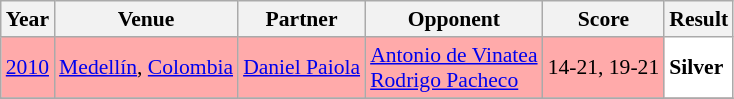<table class="sortable wikitable" style="font-size: 90%;">
<tr>
<th>Year</th>
<th>Venue</th>
<th>Partner</th>
<th>Opponent</th>
<th>Score</th>
<th>Result</th>
</tr>
<tr style="background:#FFAAAA">
<td align="center"><a href='#'>2010</a></td>
<td align="left"><a href='#'>Medellín</a>, <a href='#'>Colombia</a></td>
<td align="left"> <a href='#'>Daniel Paiola</a></td>
<td align="left"> <a href='#'>Antonio de Vinatea</a> <br>  <a href='#'>Rodrigo Pacheco</a></td>
<td align="left">14-21, 19-21</td>
<td style="text-align:left; background:white"> <strong>Silver</strong></td>
</tr>
<tr>
</tr>
</table>
